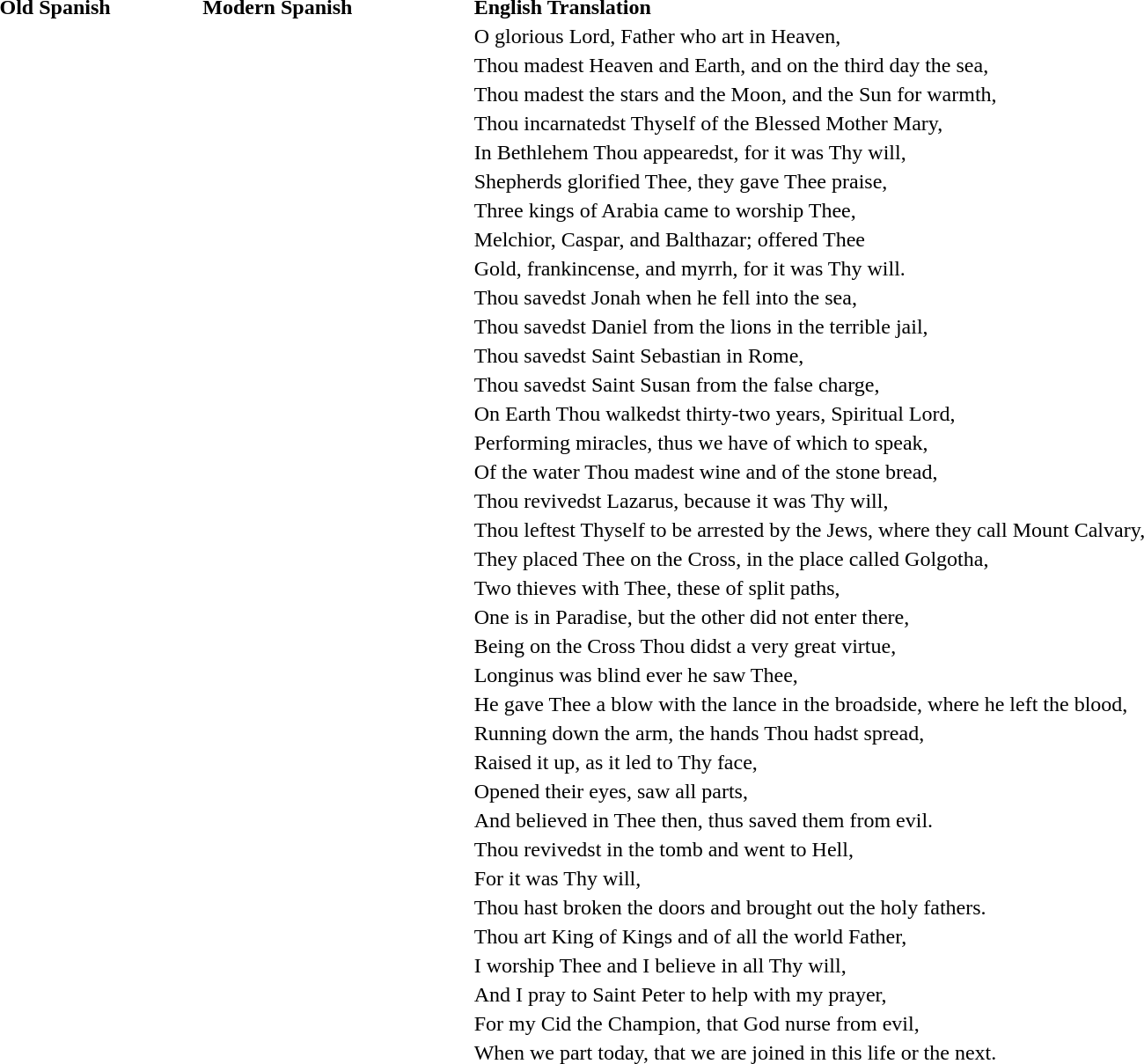<table border="0" style="width:100%; text-align:left;">
<tr>
<th>Old Spanish</th>
<th>Modern Spanish</th>
<th>English Translation</th>
</tr>
<tr>
<td></td>
<td></td>
<td>O glorious Lord, Father who art in Heaven,</td>
</tr>
<tr>
<td></td>
<td></td>
<td>Thou madest Heaven and Earth, and on the third day the sea,</td>
</tr>
<tr>
<td></td>
<td></td>
<td>Thou madest the stars and the Moon, and the Sun for warmth,</td>
</tr>
<tr>
<td></td>
<td></td>
<td>Thou incarnatedst Thyself of the Blessed Mother Mary,</td>
</tr>
<tr>
<td></td>
<td></td>
<td>In Bethlehem Thou appearedst, for it was Thy will,</td>
</tr>
<tr>
<td></td>
<td></td>
<td>Shepherds glorified Thee, they gave Thee praise,</td>
</tr>
<tr>
<td></td>
<td></td>
<td>Three kings of Arabia came to worship Thee,</td>
</tr>
<tr>
<td></td>
<td></td>
<td>Melchior, Caspar, and Balthazar; offered Thee</td>
</tr>
<tr>
<td></td>
<td></td>
<td>Gold, frankincense, and myrrh, for it was Thy will.</td>
</tr>
<tr>
<td></td>
<td></td>
<td>Thou savedst Jonah when he fell into the sea,</td>
</tr>
<tr>
<td></td>
<td></td>
<td>Thou savedst Daniel from the lions in the terrible jail,</td>
</tr>
<tr>
<td></td>
<td></td>
<td>Thou savedst Saint Sebastian in Rome,</td>
</tr>
<tr>
<td></td>
<td></td>
<td>Thou savedst Saint Susan from the false charge,</td>
</tr>
<tr>
<td></td>
<td></td>
<td>On Earth Thou walkedst thirty-two years, Spiritual Lord,</td>
</tr>
<tr>
<td></td>
<td></td>
<td>Performing miracles, thus we have of which to speak,</td>
</tr>
<tr>
<td></td>
<td></td>
<td>Of the water Thou madest wine and of the stone bread,</td>
</tr>
<tr>
<td></td>
<td></td>
<td>Thou revivedst Lazarus, because it was Thy will,</td>
</tr>
<tr>
<td></td>
<td></td>
<td>Thou leftest Thyself to be arrested by the Jews, where they call Mount Calvary,</td>
</tr>
<tr>
<td></td>
<td></td>
<td>They placed Thee on the Cross, in the place called Golgotha,</td>
</tr>
<tr>
<td></td>
<td></td>
<td>Two thieves with Thee, these of split paths,</td>
</tr>
<tr>
<td></td>
<td></td>
<td>One is in Paradise, but the other did not enter there,</td>
</tr>
<tr>
<td></td>
<td></td>
<td>Being on the Cross Thou didst a very great virtue,</td>
</tr>
<tr>
<td></td>
<td></td>
<td>Longinus was blind ever he saw Thee,</td>
</tr>
<tr>
<td></td>
<td></td>
<td>He gave Thee a blow with the lance in the broadside, where he left the blood,</td>
</tr>
<tr>
<td></td>
<td></td>
<td>Running down the arm, the hands Thou hadst spread,</td>
</tr>
<tr>
<td></td>
<td></td>
<td>Raised it up, as it led to Thy face,</td>
</tr>
<tr>
<td></td>
<td></td>
<td>Opened their eyes, saw all parts,</td>
</tr>
<tr>
<td></td>
<td></td>
<td>And believed in Thee then, thus saved them from evil.</td>
</tr>
<tr>
<td></td>
<td></td>
<td>Thou revivedst in the tomb and went to Hell,</td>
</tr>
<tr>
<td></td>
<td></td>
<td>For it was Thy will,</td>
</tr>
<tr>
<td></td>
<td></td>
<td>Thou hast broken the doors and brought out the holy fathers.</td>
</tr>
<tr>
<td></td>
<td></td>
<td>Thou art King of Kings and of all the world Father,</td>
</tr>
<tr>
<td></td>
<td></td>
<td>I worship Thee and I believe in all Thy will,</td>
</tr>
<tr>
<td></td>
<td></td>
<td>And I pray to Saint Peter to help with my prayer,</td>
</tr>
<tr>
<td></td>
<td></td>
<td>For my Cid the Champion, that God nurse from evil,</td>
</tr>
<tr>
<td></td>
<td></td>
<td>When we part today, that we are joined in this life or the next.</td>
</tr>
</table>
